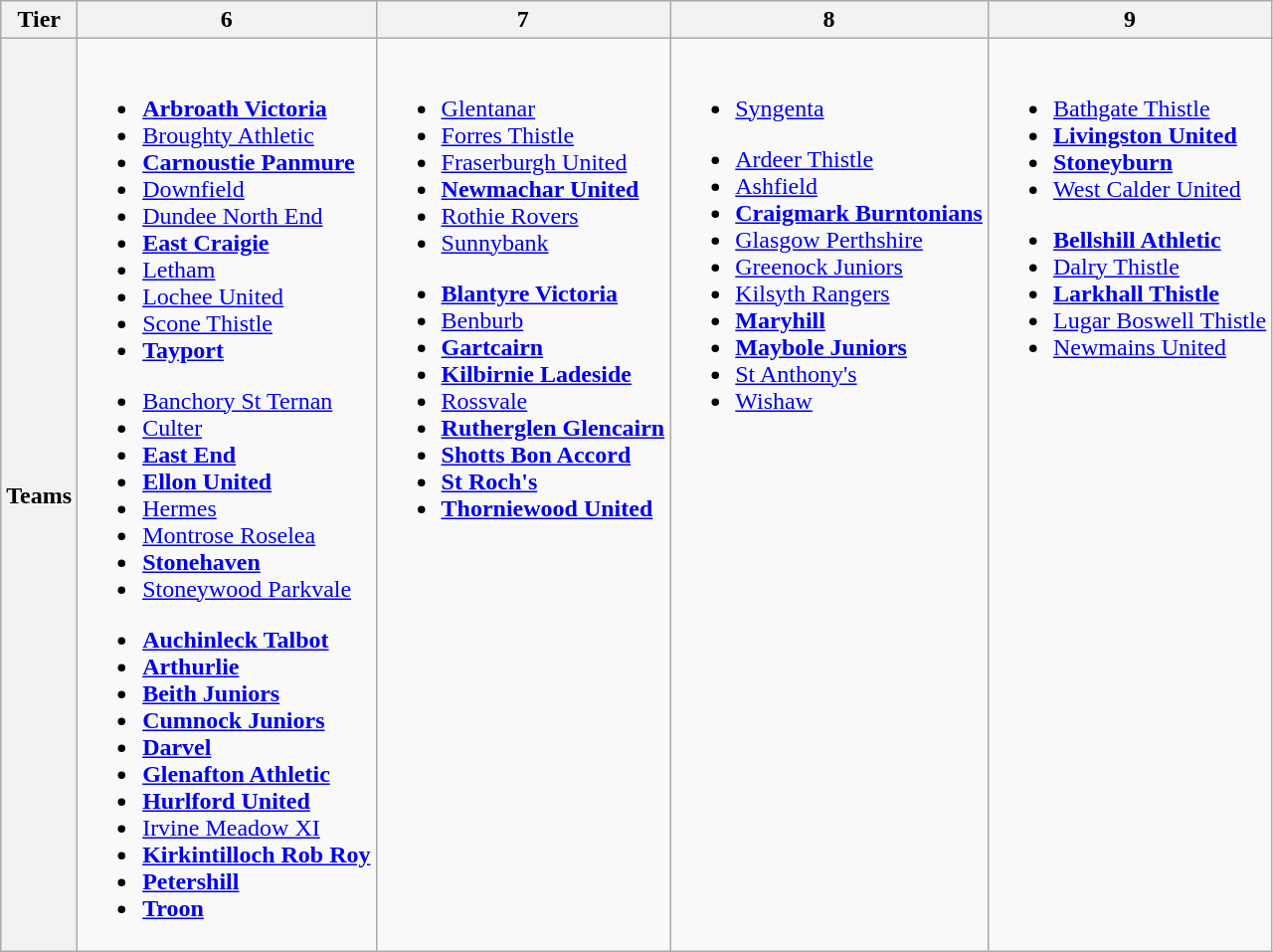<table class="wikitable" style="text-align:left">
<tr>
<th>Tier</th>
<th>6</th>
<th>7</th>
<th>8</th>
<th>9</th>
</tr>
<tr>
<th>Teams</th>
<td valign="top"><br><ul><li><a href='#'><strong>Arbroath Victoria</strong></a></li><li><a href='#'>Broughty Athletic</a></li><li><a href='#'><strong>Carnoustie Panmure</strong></a></li><li><a href='#'>Downfield</a></li><li><a href='#'>Dundee North End</a></li><li><a href='#'><strong>East Craigie</strong></a></li><li><a href='#'>Letham</a></li><li><a href='#'>Lochee United</a></li><li><a href='#'>Scone Thistle</a></li><li><a href='#'><strong>Tayport</strong></a></li></ul><ul><li><a href='#'>Banchory St Ternan</a></li><li><a href='#'>Culter</a></li><li><a href='#'><strong>East End</strong></a></li><li><a href='#'><strong>Ellon United</strong></a></li><li><a href='#'>Hermes</a></li><li><a href='#'>Montrose Roselea</a></li><li><a href='#'><strong>Stonehaven</strong></a></li><li><a href='#'>Stoneywood Parkvale</a></li></ul><ul><li><a href='#'><strong>Auchinleck Talbot</strong></a></li><li><a href='#'><strong>Arthurlie</strong></a></li><li><a href='#'><strong>Beith Juniors</strong></a></li><li><a href='#'><strong>Cumnock Juniors</strong></a></li><li><a href='#'><strong>Darvel</strong></a></li><li><a href='#'><strong>Glenafton Athletic</strong></a></li><li><a href='#'><strong>Hurlford United</strong></a></li><li><a href='#'>Irvine Meadow XI</a></li><li><a href='#'><strong>Kirkintilloch Rob Roy</strong></a></li><li><strong><a href='#'>Petershill</a></strong></li><li><a href='#'><strong>Troon</strong></a></li></ul></td>
<td valign="top"><br><ul><li><a href='#'>Glentanar</a></li><li><a href='#'>Forres Thistle</a></li><li><a href='#'>Fraserburgh United</a></li><li><a href='#'><strong>Newmachar United</strong></a></li><li><a href='#'>Rothie Rovers</a></li><li><a href='#'>Sunnybank</a></li></ul><ul><li><a href='#'><strong>Blantyre Victoria</strong></a></li><li><a href='#'>Benburb</a></li><li><a href='#'><strong>Gartcairn</strong></a></li><li><a href='#'><strong>Kilbirnie Ladeside</strong></a></li><li><a href='#'>Rossvale</a></li><li><a href='#'><strong>Rutherglen Glencairn</strong></a></li><li><a href='#'><strong>Shotts Bon Accord</strong></a></li><li><a href='#'><strong>St Roch's</strong></a></li><li><a href='#'><strong>Thorniewood United</strong></a></li></ul></td>
<td valign="top"><br><ul><li><a href='#'>Syngenta</a></li></ul><ul><li><a href='#'>Ardeer Thistle</a></li><li><a href='#'>Ashfield</a></li><li><a href='#'><strong>Craigmark Burntonians</strong></a></li><li><a href='#'>Glasgow Perthshire</a></li><li><a href='#'>Greenock Juniors</a></li><li><a href='#'>Kilsyth Rangers</a></li><li><a href='#'><strong>Maryhill</strong></a></li><li><a href='#'><strong>Maybole Juniors</strong></a></li><li><a href='#'>St Anthony's</a></li><li><a href='#'>Wishaw</a></li></ul></td>
<td valign="top"><br><ul><li><a href='#'>Bathgate Thistle</a></li><li><a href='#'><strong>Livingston United</strong></a></li><li><a href='#'><strong>Stoneyburn</strong></a></li><li><a href='#'>West Calder United</a></li></ul><ul><li><a href='#'><strong>Bellshill Athletic</strong></a></li><li><a href='#'>Dalry Thistle</a></li><li><a href='#'><strong>Larkhall Thistle</strong></a></li><li><a href='#'>Lugar Boswell Thistle</a></li><li><a href='#'>Newmains United</a></li></ul></td>
</tr>
</table>
